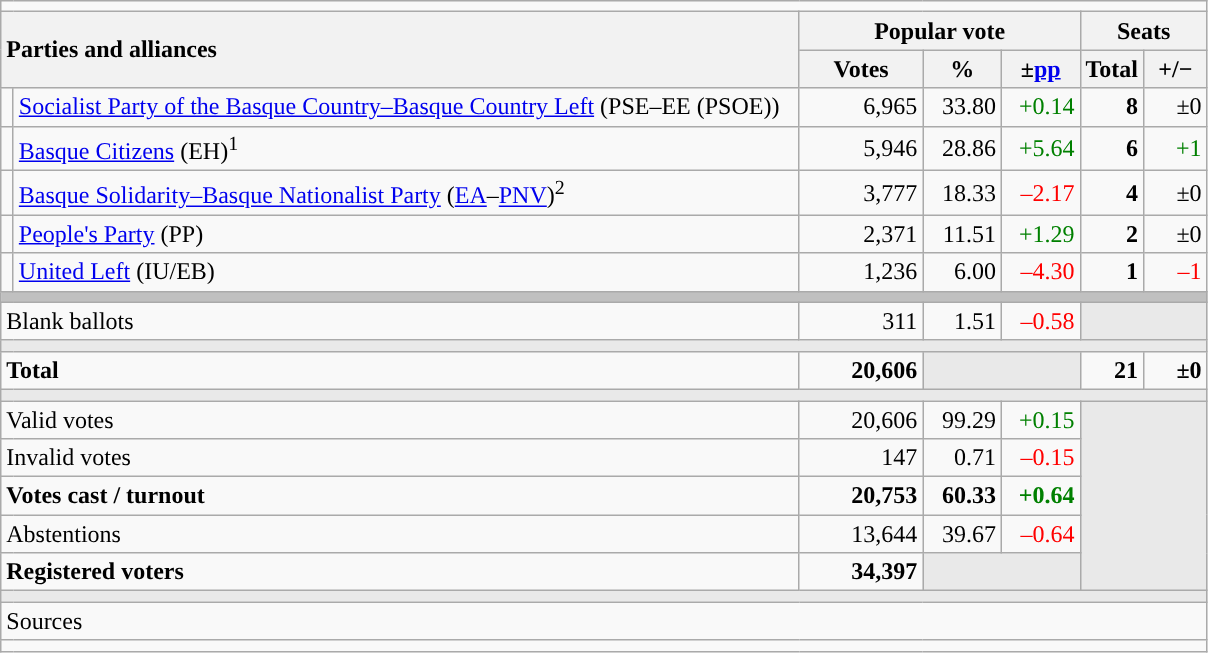<table class="wikitable" style="text-align:right;">
<tr>
<td colspan="7"></td>
</tr>
<tr>
<th style="text-align:left;" rowspan="2" colspan="2" width="525">Parties and alliances</th>
<th colspan="3">Popular vote</th>
<th colspan="2">Seats</th>
</tr>
<tr>
<th width="75">Votes</th>
<th width="45">%</th>
<th width="45">±<a href='#'>pp</a></th>
<th width="35">Total</th>
<th width="35">+/−</th>
</tr>
<tr>
<td width="1" style="color:inherit;background:"></td>
<td align="left"><a href='#'>Socialist Party of the Basque Country–Basque Country Left</a> (PSE–EE (PSOE))</td>
<td>6,965</td>
<td>33.80</td>
<td style="color:green;">+0.14</td>
<td><strong>8</strong></td>
<td>±0</td>
</tr>
<tr>
<td style="color:inherit;background:"></td>
<td align="left"><a href='#'>Basque Citizens</a> (EH)<sup>1</sup></td>
<td>5,946</td>
<td>28.86</td>
<td style="color:green;">+5.64</td>
<td><strong>6</strong></td>
<td style="color:green;">+1</td>
</tr>
<tr>
<td style="color:inherit;background:"></td>
<td align="left"><a href='#'>Basque Solidarity–Basque Nationalist Party</a> (<a href='#'>EA</a>–<a href='#'>PNV</a>)<sup>2</sup></td>
<td>3,777</td>
<td>18.33</td>
<td style="color:red;">–2.17</td>
<td><strong>4</strong></td>
<td>±0</td>
</tr>
<tr>
<td style="color:inherit;background:"></td>
<td align="left"><a href='#'>People's Party</a> (PP)</td>
<td>2,371</td>
<td>11.51</td>
<td style="color:green;">+1.29</td>
<td><strong>2</strong></td>
<td>±0</td>
</tr>
<tr>
<td style="color:inherit;background:"></td>
<td align="left"><a href='#'>United Left</a> (IU/EB)</td>
<td>1,236</td>
<td>6.00</td>
<td style="color:red;">–4.30</td>
<td><strong>1</strong></td>
<td style="color:red;">–1</td>
</tr>
<tr>
<td colspan="7" style="color:inherit;background:#C0C0C0"></td>
</tr>
<tr>
<td align="left" colspan="2">Blank ballots</td>
<td>311</td>
<td>1.51</td>
<td style="color:red;">–0.58</td>
<td style="color:inherit;background:#E9E9E9" colspan="2"></td>
</tr>
<tr>
<td colspan="7" style="color:inherit;background:#E9E9E9"></td>
</tr>
<tr style="font-weight:bold;">
<td align="left" colspan="2">Total</td>
<td>20,606</td>
<td bgcolor="#E9E9E9" colspan="2"></td>
<td>21</td>
<td>±0</td>
</tr>
<tr>
<td colspan="7" style="color:inherit;background:#E9E9E9"></td>
</tr>
<tr>
<td align="left" colspan="2">Valid votes</td>
<td>20,606</td>
<td>99.29</td>
<td style="color:green;">+0.15</td>
<td bgcolor="#E9E9E9" colspan="2" rowspan="5"></td>
</tr>
<tr>
<td align="left" colspan="2">Invalid votes</td>
<td>147</td>
<td>0.71</td>
<td style="color:red;">–0.15</td>
</tr>
<tr style="font-weight:bold;">
<td align="left" colspan="2">Votes cast / turnout</td>
<td>20,753</td>
<td>60.33</td>
<td style="color:green;">+0.64</td>
</tr>
<tr>
<td align="left" colspan="2">Abstentions</td>
<td>13,644</td>
<td>39.67</td>
<td style="color:red;">–0.64</td>
</tr>
<tr style="font-weight:bold;">
<td align="left" colspan="2">Registered voters</td>
<td>34,397</td>
<td bgcolor="#E9E9E9" colspan="2"></td>
</tr>
<tr>
<td colspan="7" style="color:inherit;background:#E9E9E9"></td>
</tr>
<tr>
<td align="left" colspan="7">Sources</td>
</tr>
<tr>
<td colspan="7" style="text-align:left; max-width:790px;"></td>
</tr>
</table>
